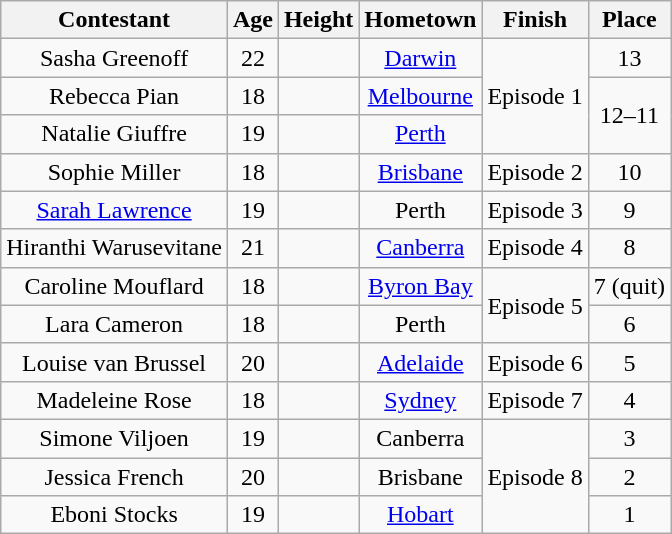<table class="wikitable sortable" style="text-align:center;">
<tr>
<th>Contestant</th>
<th>Age</th>
<th>Height</th>
<th>Hometown</th>
<th>Finish</th>
<th>Place</th>
</tr>
<tr>
<td>Sasha Greenoff</td>
<td>22</td>
<td></td>
<td><a href='#'>Darwin</a></td>
<td rowspan="3">Episode 1</td>
<td>13</td>
</tr>
<tr>
<td>Rebecca Pian</td>
<td>18</td>
<td></td>
<td><a href='#'>Melbourne</a></td>
<td rowspan="2">12–11</td>
</tr>
<tr>
<td>Natalie Giuffre</td>
<td>19</td>
<td></td>
<td><a href='#'>Perth</a></td>
</tr>
<tr>
<td>Sophie Miller</td>
<td>18</td>
<td></td>
<td><a href='#'>Brisbane</a></td>
<td>Episode 2</td>
<td>10</td>
</tr>
<tr>
<td><a href='#'>Sarah Lawrence</a></td>
<td>19</td>
<td></td>
<td>Perth</td>
<td>Episode 3</td>
<td>9</td>
</tr>
<tr>
<td>Hiranthi Warusevitane</td>
<td>21</td>
<td></td>
<td><a href='#'>Canberra</a></td>
<td>Episode 4</td>
<td>8</td>
</tr>
<tr>
<td>Caroline Mouflard</td>
<td>18</td>
<td></td>
<td><a href='#'>Byron Bay</a></td>
<td rowspan="2">Episode 5</td>
<td>7 (quit)</td>
</tr>
<tr>
<td>Lara Cameron</td>
<td>18</td>
<td></td>
<td>Perth</td>
<td>6</td>
</tr>
<tr>
<td>Louise van Brussel</td>
<td>20</td>
<td></td>
<td><a href='#'>Adelaide</a></td>
<td>Episode 6</td>
<td>5</td>
</tr>
<tr>
<td>Madeleine Rose</td>
<td>18</td>
<td></td>
<td><a href='#'>Sydney</a></td>
<td>Episode 7</td>
<td>4</td>
</tr>
<tr>
<td>Simone Viljoen</td>
<td>19</td>
<td></td>
<td>Canberra</td>
<td rowspan="3">Episode 8</td>
<td>3</td>
</tr>
<tr>
<td>Jessica French</td>
<td>20</td>
<td></td>
<td>Brisbane</td>
<td>2</td>
</tr>
<tr>
<td>Eboni Stocks</td>
<td>19</td>
<td></td>
<td><a href='#'>Hobart</a></td>
<td>1</td>
</tr>
</table>
